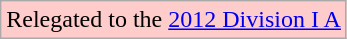<table class="wikitable">
<tr>
<td bgcolor=#ffcccc>Relegated to the <a href='#'>2012 Division I A</a></td>
</tr>
</table>
